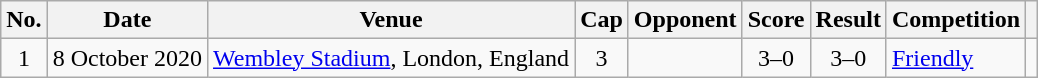<table class="wikitable">
<tr>
<th scope="col">No.</th>
<th scope="col">Date</th>
<th scope="col">Venue</th>
<th scope="col">Cap</th>
<th scope="col">Opponent</th>
<th scope="col">Score</th>
<th scope="col">Result</th>
<th scope="col">Competition</th>
<th scope="col" class="unsortable"></th>
</tr>
<tr>
<td style="text-align: center;">1</td>
<td>8 October 2020</td>
<td><a href='#'>Wembley Stadium</a>, London, England</td>
<td style="text-align: center;">3</td>
<td></td>
<td style="text-align: center;">3–0</td>
<td style="text-align: center;">3–0</td>
<td><a href='#'>Friendly</a></td>
<td style="text-align: center;"></td>
</tr>
</table>
